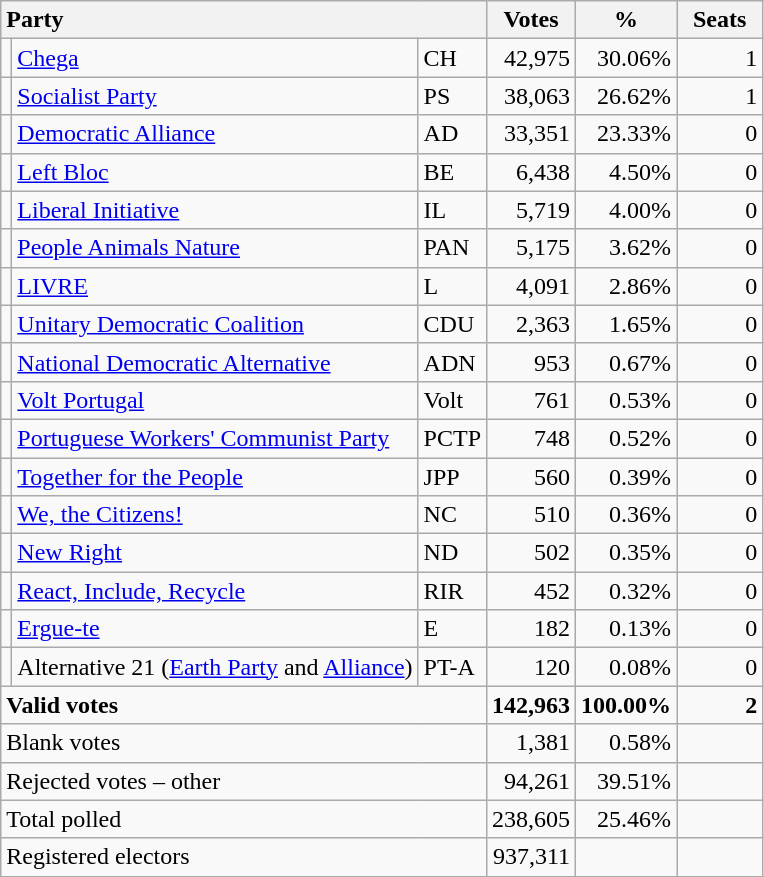<table class="wikitable" border="1" style="text-align:right;">
<tr>
<th style="text-align:left;" colspan=3>Party</th>
<th align=center width="50">Votes</th>
<th align=center width="50">%</th>
<th align=center width="50">Seats</th>
</tr>
<tr>
<td></td>
<td align=left><a href='#'>Chega</a></td>
<td align=left>CH</td>
<td>42,975</td>
<td>30.06%</td>
<td>1</td>
</tr>
<tr>
<td></td>
<td align=left><a href='#'>Socialist Party</a></td>
<td align=left>PS</td>
<td>38,063</td>
<td>26.62%</td>
<td>1</td>
</tr>
<tr>
<td></td>
<td align=left><a href='#'>Democratic Alliance</a></td>
<td align=left>AD</td>
<td>33,351</td>
<td>23.33%</td>
<td>0</td>
</tr>
<tr>
<td></td>
<td align=left><a href='#'>Left Bloc</a></td>
<td align=left>BE</td>
<td>6,438</td>
<td>4.50%</td>
<td>0</td>
</tr>
<tr>
<td></td>
<td align=left><a href='#'>Liberal Initiative</a></td>
<td align=left>IL</td>
<td>5,719</td>
<td>4.00%</td>
<td>0</td>
</tr>
<tr>
<td></td>
<td align=left><a href='#'>People Animals Nature</a></td>
<td align=left>PAN</td>
<td>5,175</td>
<td>3.62%</td>
<td>0</td>
</tr>
<tr>
<td></td>
<td align=left><a href='#'>LIVRE</a></td>
<td align=left>L</td>
<td>4,091</td>
<td>2.86%</td>
<td>0</td>
</tr>
<tr>
<td></td>
<td align=left style="white-space: nowrap;"><a href='#'>Unitary Democratic Coalition</a></td>
<td align=left>CDU</td>
<td>2,363</td>
<td>1.65%</td>
<td>0</td>
</tr>
<tr>
<td></td>
<td align=left><a href='#'>National Democratic Alternative</a></td>
<td align=left>ADN</td>
<td>953</td>
<td>0.67%</td>
<td>0</td>
</tr>
<tr>
<td></td>
<td align=left><a href='#'>Volt Portugal</a></td>
<td align=left>Volt</td>
<td>761</td>
<td>0.53%</td>
<td>0</td>
</tr>
<tr>
<td></td>
<td align=left><a href='#'>Portuguese Workers' Communist Party</a></td>
<td align=left>PCTP</td>
<td>748</td>
<td>0.52%</td>
<td>0</td>
</tr>
<tr>
<td></td>
<td align=left><a href='#'>Together for the People</a></td>
<td align=left>JPP</td>
<td>560</td>
<td>0.39%</td>
<td>0</td>
</tr>
<tr>
<td></td>
<td align=left><a href='#'>We, the Citizens!</a></td>
<td align=left>NC</td>
<td>510</td>
<td>0.36%</td>
<td>0</td>
</tr>
<tr>
<td></td>
<td align=left><a href='#'>New Right</a></td>
<td align=left>ND</td>
<td>502</td>
<td>0.35%</td>
<td>0</td>
</tr>
<tr>
<td></td>
<td align=left><a href='#'>React, Include, Recycle</a></td>
<td align=left>RIR</td>
<td>452</td>
<td>0.32%</td>
<td>0</td>
</tr>
<tr>
<td></td>
<td align=left><a href='#'>Ergue-te</a></td>
<td align=left>E</td>
<td>182</td>
<td>0.13%</td>
<td>0</td>
</tr>
<tr>
<td></td>
<td align=left>Alternative 21 (<a href='#'>Earth Party</a> and <a href='#'>Alliance</a>)</td>
<td align=left>PT-A</td>
<td>120</td>
<td>0.08%</td>
<td>0</td>
</tr>
<tr style="font-weight:bold">
<td align=left colspan=3>Valid votes</td>
<td>142,963</td>
<td>100.00%</td>
<td>2</td>
</tr>
<tr>
<td align=left colspan=3>Blank votes</td>
<td>1,381</td>
<td>0.58%</td>
<td></td>
</tr>
<tr>
<td align=left colspan=3>Rejected votes – other</td>
<td>94,261</td>
<td>39.51%</td>
<td></td>
</tr>
<tr>
<td align=left colspan=3>Total polled</td>
<td>238,605</td>
<td>25.46%</td>
<td></td>
</tr>
<tr>
<td align=left colspan=3>Registered electors</td>
<td>937,311</td>
<td></td>
<td></td>
</tr>
</table>
